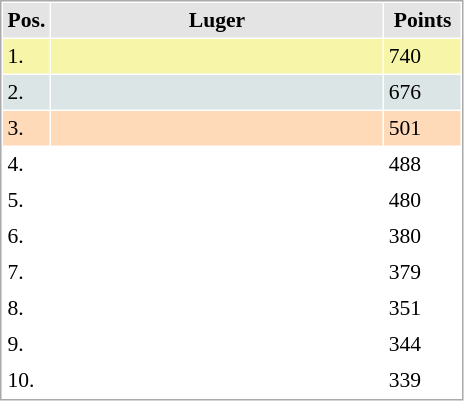<table cellspacing="1" cellpadding="3" style="border:1px solid #aaa; font-size:90%;">
<tr style="background:#e4e4e4;">
<th style="width:10px;">Pos.</th>
<th style="width:215px;">Luger</th>
<th style="width:45px;">Points</th>
</tr>
<tr style="background:#f7f6a8;">
<td>1.</td>
<td align="left"><strong></strong></td>
<td>740</td>
</tr>
<tr style="background:#dce5e5;">
<td>2.</td>
<td align="left"></td>
<td>676</td>
</tr>
<tr style="background:#ffdab9;">
<td>3.</td>
<td align="left"></td>
<td>501</td>
</tr>
<tr>
<td>4.</td>
<td align="left"></td>
<td>488</td>
</tr>
<tr>
<td>5.</td>
<td align="left"></td>
<td>480</td>
</tr>
<tr>
<td>6.</td>
<td align="left"></td>
<td>380</td>
</tr>
<tr>
<td>7.</td>
<td align="left"></td>
<td>379</td>
</tr>
<tr>
<td>8.</td>
<td align="left"></td>
<td>351</td>
</tr>
<tr>
<td>9.</td>
<td align="left"></td>
<td>344</td>
</tr>
<tr>
<td>10.</td>
<td align="left"></td>
<td>339</td>
</tr>
</table>
